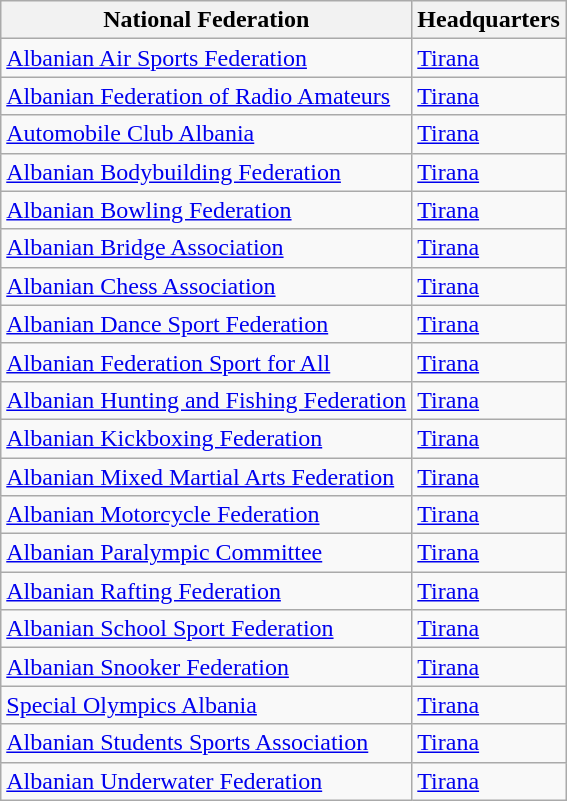<table class="wikitable sortable">
<tr>
<th>National Federation</th>
<th>Headquarters</th>
</tr>
<tr>
<td><a href='#'>Albanian Air Sports Federation</a></td>
<td><a href='#'>Tirana</a></td>
</tr>
<tr>
<td><a href='#'>Albanian Federation of Radio Amateurs</a></td>
<td><a href='#'>Tirana</a></td>
</tr>
<tr>
<td><a href='#'>Automobile Club Albania</a></td>
<td><a href='#'>Tirana</a></td>
</tr>
<tr>
<td><a href='#'>Albanian Bodybuilding Federation</a></td>
<td><a href='#'>Tirana</a></td>
</tr>
<tr>
<td><a href='#'>Albanian Bowling Federation</a></td>
<td><a href='#'>Tirana</a></td>
</tr>
<tr>
<td><a href='#'>Albanian Bridge Association</a></td>
<td><a href='#'>Tirana</a></td>
</tr>
<tr>
<td><a href='#'>Albanian Chess Association</a></td>
<td><a href='#'>Tirana</a></td>
</tr>
<tr>
<td><a href='#'>Albanian Dance Sport Federation</a></td>
<td><a href='#'>Tirana</a></td>
</tr>
<tr>
<td><a href='#'>Albanian Federation Sport for All</a></td>
<td><a href='#'>Tirana</a></td>
</tr>
<tr>
<td><a href='#'>Albanian Hunting and Fishing Federation</a></td>
<td><a href='#'>Tirana</a></td>
</tr>
<tr>
<td><a href='#'>Albanian Kickboxing Federation</a></td>
<td><a href='#'>Tirana</a></td>
</tr>
<tr>
<td><a href='#'>Albanian Mixed Martial Arts Federation</a></td>
<td><a href='#'>Tirana</a></td>
</tr>
<tr>
<td><a href='#'>Albanian Motorcycle Federation</a></td>
<td><a href='#'>Tirana</a></td>
</tr>
<tr>
<td><a href='#'>Albanian Paralympic Committee</a></td>
<td><a href='#'>Tirana</a></td>
</tr>
<tr>
<td><a href='#'>Albanian Rafting Federation</a></td>
<td><a href='#'>Tirana</a></td>
</tr>
<tr>
<td><a href='#'>Albanian School Sport Federation</a></td>
<td><a href='#'>Tirana</a></td>
</tr>
<tr>
<td><a href='#'>Albanian Snooker Federation</a></td>
<td><a href='#'>Tirana</a></td>
</tr>
<tr>
<td><a href='#'>Special Olympics Albania</a></td>
<td><a href='#'>Tirana</a></td>
</tr>
<tr>
<td><a href='#'>Albanian Students Sports Association</a></td>
<td><a href='#'>Tirana</a></td>
</tr>
<tr>
<td><a href='#'>Albanian Underwater Federation</a></td>
<td><a href='#'>Tirana</a></td>
</tr>
</table>
